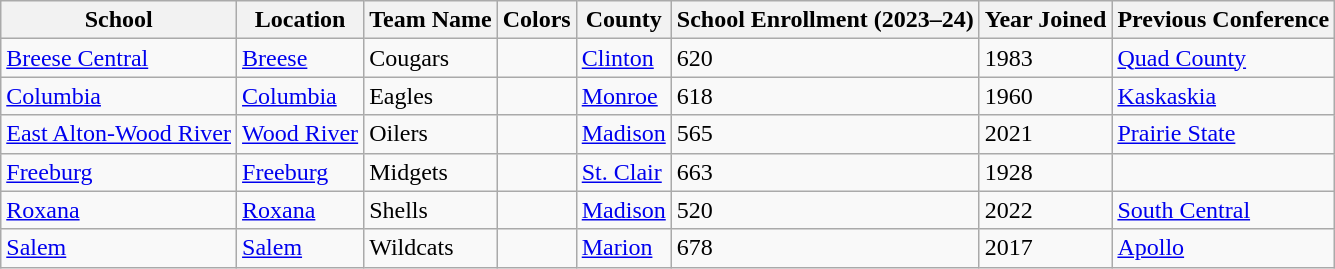<table class="wikitable" border="1">
<tr>
<th>School</th>
<th>Location</th>
<th>Team Name</th>
<th>Colors</th>
<th>County</th>
<th>School Enrollment (2023–24)</th>
<th>Year Joined</th>
<th>Previous Conference</th>
</tr>
<tr>
<td><a href='#'>Breese Central</a></td>
<td><a href='#'>Breese</a></td>
<td>Cougars</td>
<td> </td>
<td><a href='#'>Clinton</a></td>
<td>620</td>
<td>1983</td>
<td><a href='#'>Quad County</a></td>
</tr>
<tr>
<td><a href='#'>Columbia</a></td>
<td><a href='#'>Columbia</a></td>
<td>Eagles</td>
<td> </td>
<td><a href='#'>Monroe</a></td>
<td>618</td>
<td>1960</td>
<td><a href='#'>Kaskaskia</a></td>
</tr>
<tr>
<td><a href='#'>East Alton-Wood River</a></td>
<td><a href='#'>Wood River</a></td>
<td>Oilers</td>
<td> </td>
<td><a href='#'>Madison</a></td>
<td>565</td>
<td>2021</td>
<td><a href='#'>Prairie State</a></td>
</tr>
<tr>
<td><a href='#'>Freeburg</a></td>
<td><a href='#'>Freeburg</a></td>
<td>Midgets</td>
<td> </td>
<td><a href='#'>St. Clair</a></td>
<td>663</td>
<td>1928</td>
<td></td>
</tr>
<tr>
<td><a href='#'>Roxana</a></td>
<td><a href='#'>Roxana</a></td>
<td>Shells</td>
<td>  </td>
<td><a href='#'>Madison</a></td>
<td>520</td>
<td>2022</td>
<td><a href='#'>South Central</a></td>
</tr>
<tr>
<td><a href='#'>Salem</a></td>
<td><a href='#'>Salem</a></td>
<td>Wildcats</td>
<td>  </td>
<td><a href='#'>Marion</a></td>
<td>678</td>
<td>2017</td>
<td><a href='#'>Apollo</a></td>
</tr>
</table>
